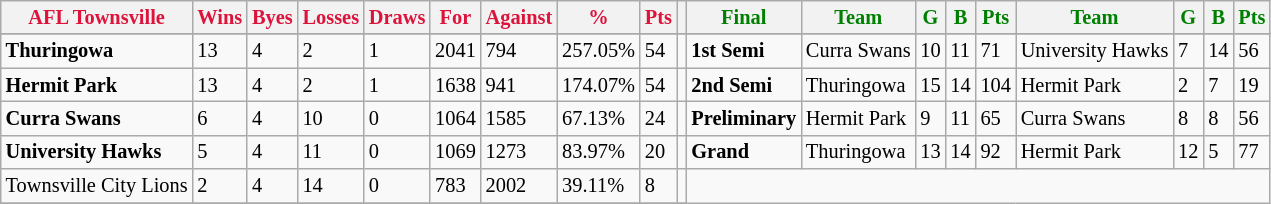<table class="wikitable" style="font-size: 85%; text-align: left">
<tr>
<th style="color:crimson">AFL Townsville</th>
<th style="color:crimson">Wins</th>
<th style="color:crimson">Byes</th>
<th style="color:crimson">Losses</th>
<th style="color:crimson">Draws</th>
<th style="color:crimson">For</th>
<th style="color:crimson">Against</th>
<th style="color:crimson">%</th>
<th style="color:crimson">Pts</th>
<th></th>
<th style="color:green">Final</th>
<th style="color:green">Team</th>
<th style="color:green">G</th>
<th style="color:green">B</th>
<th style="color:green">Pts</th>
<th style="color:green">Team</th>
<th style="color:green">G</th>
<th style="color:green">B</th>
<th style="color:green">Pts</th>
</tr>
<tr>
</tr>
<tr>
</tr>
<tr>
<td><strong>	Thuringowa	</strong></td>
<td>13</td>
<td>4</td>
<td>2</td>
<td>1</td>
<td>2041</td>
<td>794</td>
<td>257.05%</td>
<td>54</td>
<td></td>
<td><strong>1st Semi</strong></td>
<td>Curra Swans</td>
<td>10</td>
<td>11</td>
<td>71</td>
<td>University Hawks</td>
<td>7</td>
<td>14</td>
<td>56</td>
</tr>
<tr>
<td><strong>	Hermit Park	</strong></td>
<td>13</td>
<td>4</td>
<td>2</td>
<td>1</td>
<td>1638</td>
<td>941</td>
<td>174.07%</td>
<td>54</td>
<td></td>
<td><strong>2nd Semi</strong></td>
<td>Thuringowa</td>
<td>15</td>
<td>14</td>
<td>104</td>
<td>Hermit Park</td>
<td>2</td>
<td>7</td>
<td>19</td>
</tr>
<tr>
<td><strong>	Curra Swans	</strong></td>
<td>6</td>
<td>4</td>
<td>10</td>
<td>0</td>
<td>1064</td>
<td>1585</td>
<td>67.13%</td>
<td>24</td>
<td></td>
<td><strong>Preliminary</strong></td>
<td>Hermit Park</td>
<td>9</td>
<td>11</td>
<td>65</td>
<td>Curra Swans</td>
<td>8</td>
<td>8</td>
<td>56</td>
</tr>
<tr>
<td><strong>	University Hawks	</strong></td>
<td>5</td>
<td>4</td>
<td>11</td>
<td>0</td>
<td>1069</td>
<td>1273</td>
<td>83.97%</td>
<td>20</td>
<td></td>
<td><strong>Grand</strong></td>
<td>Thuringowa</td>
<td>13</td>
<td>14</td>
<td>92</td>
<td>Hermit Park</td>
<td>12</td>
<td>5</td>
<td>77</td>
</tr>
<tr>
<td>Townsville City Lions</td>
<td>2</td>
<td>4</td>
<td>14</td>
<td>0</td>
<td>783</td>
<td>2002</td>
<td>39.11%</td>
<td>8</td>
<td></td>
</tr>
<tr>
</tr>
</table>
